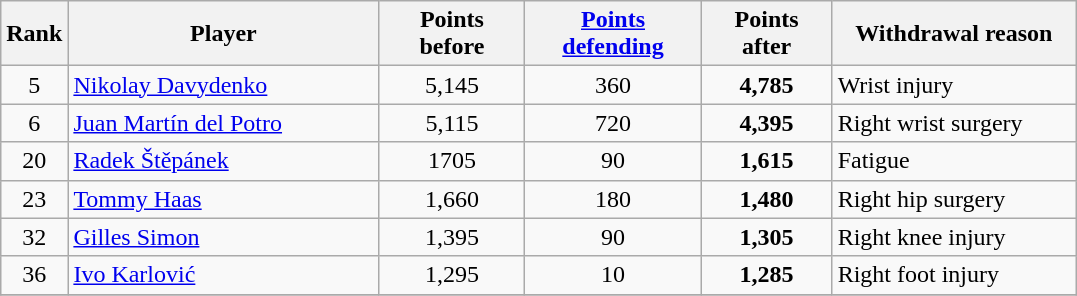<table class="wikitable sortable">
<tr>
<th style="width:30px;">Rank</th>
<th style="width:200px;">Player</th>
<th style="width:90px;">Points <br>before</th>
<th style="width:110px;"><a href='#'>Points <br>defending</a></th>
<th style="width:80px;">Points <br>after</th>
<th style="width:155px;">Withdrawal reason</th>
</tr>
<tr>
<td align=center>5</td>
<td> <a href='#'>Nikolay Davydenko</a></td>
<td align=center>5,145</td>
<td align=center>360</td>
<td align=center><strong>4,785</strong></td>
<td>Wrist injury</td>
</tr>
<tr>
<td align=center>6</td>
<td> <a href='#'>Juan Martín del Potro</a></td>
<td align=center>5,115</td>
<td align=center>720</td>
<td align=center><strong>4,395</strong></td>
<td>Right wrist surgery</td>
</tr>
<tr>
<td align=center>20</td>
<td> <a href='#'>Radek Štěpánek</a></td>
<td align=center>1705</td>
<td align=center>90</td>
<td align=center><strong>1,615</strong></td>
<td>Fatigue</td>
</tr>
<tr>
<td align=center>23</td>
<td> <a href='#'>Tommy Haas</a></td>
<td align=center>1,660</td>
<td align=center>180</td>
<td align=center><strong>1,480</strong></td>
<td>Right hip surgery</td>
</tr>
<tr>
<td align=center>32</td>
<td> <a href='#'>Gilles Simon</a></td>
<td align=center>1,395</td>
<td align=center>90</td>
<td align=center><strong>1,305</strong></td>
<td>Right knee injury</td>
</tr>
<tr>
<td align=center>36</td>
<td> <a href='#'>Ivo Karlović</a></td>
<td align=center>1,295</td>
<td align=center>10</td>
<td align=center><strong>1,285</strong></td>
<td>Right foot injury</td>
</tr>
<tr>
</tr>
</table>
